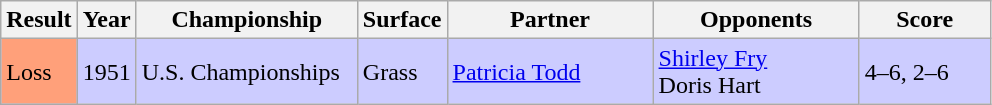<table class="sortable wikitable">
<tr>
<th>Result</th>
<th>Year</th>
<th style="width:140px">Championship</th>
<th style="width:50px">Surface</th>
<th style="width:130px">Partner</th>
<th style="width:130px">Opponents</th>
<th style="width:80px" class="unsortable">Score</th>
</tr>
<tr style="background:#ccf;">
<td style="background:#ffa07a;">Loss</td>
<td>1951</td>
<td>U.S. Championships</td>
<td>Grass</td>
<td> <a href='#'>Patricia Todd</a></td>
<td> <a href='#'>Shirley Fry</a><br> Doris Hart</td>
<td>4–6, 2–6</td>
</tr>
</table>
